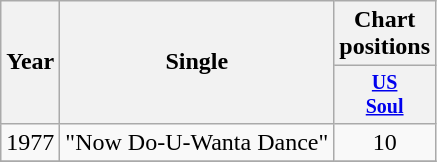<table class="wikitable" style="text-align:center;">
<tr>
<th rowspan="2">Year</th>
<th rowspan="2">Single</th>
<th colspan="1">Chart positions</th>
</tr>
<tr style="font-size:smaller;">
<th width="40"><a href='#'>US<br>Soul</a></th>
</tr>
<tr>
<td rowspan="1">1977</td>
<td align="left">"Now Do-U-Wanta Dance"</td>
<td>10</td>
</tr>
<tr>
</tr>
</table>
